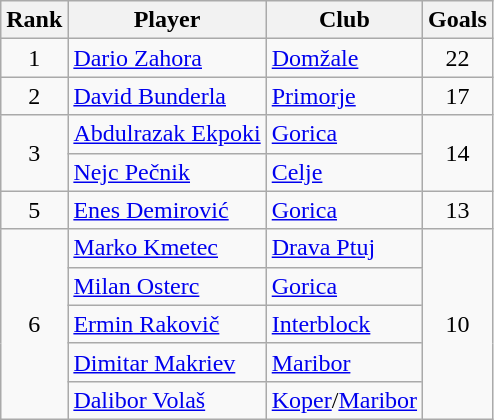<table class="wikitable" style="text-align:left">
<tr>
<th>Rank</th>
<th>Player</th>
<th>Club</th>
<th>Goals</th>
</tr>
<tr>
<td align="center">1</td>
<td> <a href='#'>Dario Zahora</a></td>
<td><a href='#'>Domžale</a></td>
<td rowspan=1 align=center>22</td>
</tr>
<tr>
<td align="center">2</td>
<td> <a href='#'>David Bunderla</a></td>
<td><a href='#'>Primorje</a></td>
<td rowspan=1 align=center>17</td>
</tr>
<tr>
<td rowspan=2 align="center">3</td>
<td> <a href='#'>Abdulrazak Ekpoki</a></td>
<td><a href='#'>Gorica</a></td>
<td rowspan=2 align=center>14</td>
</tr>
<tr>
<td> <a href='#'>Nejc Pečnik</a></td>
<td><a href='#'>Celje</a></td>
</tr>
<tr>
<td align="center">5</td>
<td> <a href='#'>Enes Demirović</a></td>
<td><a href='#'>Gorica</a></td>
<td rowspan=1 align=center>13</td>
</tr>
<tr>
<td rowspan=5 align="center">6</td>
<td> <a href='#'>Marko Kmetec</a></td>
<td><a href='#'>Drava Ptuj</a></td>
<td rowspan=5 align=center>10</td>
</tr>
<tr>
<td> <a href='#'>Milan Osterc</a></td>
<td><a href='#'>Gorica</a></td>
</tr>
<tr>
<td> <a href='#'>Ermin Rakovič</a></td>
<td><a href='#'>Interblock</a></td>
</tr>
<tr>
<td> <a href='#'>Dimitar Makriev</a></td>
<td><a href='#'>Maribor</a></td>
</tr>
<tr>
<td> <a href='#'>Dalibor Volaš</a></td>
<td><a href='#'>Koper</a>/<a href='#'>Maribor</a></td>
</tr>
</table>
